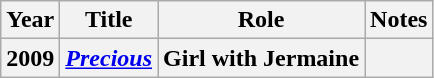<table class="wikitable sortable">
<tr>
<th>Year</th>
<th>Title</th>
<th>Role</th>
<th>Notes</th>
</tr>
<tr>
<th>2009</th>
<th><em><a href='#'>Precious</a></em></th>
<th>Girl with Jermaine</th>
<th></th>
</tr>
</table>
